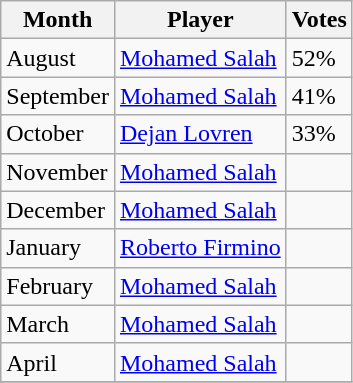<table class="wikitable" style="text-align:left">
<tr>
<th>Month</th>
<th>Player</th>
<th>Votes</th>
</tr>
<tr>
<td>August</td>
<td> <a href='#'>Mohamed Salah</a></td>
<td>52%</td>
</tr>
<tr>
<td>September</td>
<td> <a href='#'>Mohamed Salah</a></td>
<td>41%</td>
</tr>
<tr>
<td>October</td>
<td> <a href='#'>Dejan Lovren</a></td>
<td>33%</td>
</tr>
<tr>
<td>November</td>
<td> <a href='#'>Mohamed Salah</a></td>
<td></td>
</tr>
<tr>
<td>December</td>
<td> <a href='#'>Mohamed Salah</a></td>
<td></td>
</tr>
<tr>
<td>January</td>
<td> <a href='#'>Roberto Firmino</a></td>
<td></td>
</tr>
<tr>
<td>February</td>
<td> <a href='#'>Mohamed Salah</a></td>
<td></td>
</tr>
<tr>
<td>March</td>
<td> <a href='#'>Mohamed Salah</a></td>
<td></td>
</tr>
<tr>
<td>April</td>
<td> <a href='#'>Mohamed Salah</a></td>
<td></td>
</tr>
<tr>
</tr>
</table>
